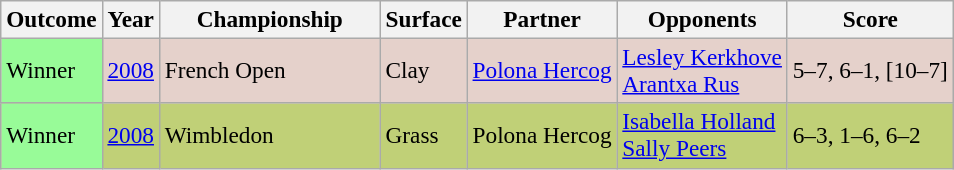<table class=wikitable style=font-size:97%>
<tr>
<th>Outcome</th>
<th>Year</th>
<th width=140>Championship</th>
<th>Surface</th>
<th>Partner</th>
<th>Opponents</th>
<th>Score</th>
</tr>
<tr style="background:#e5d1cb;">
<td bgcolor=98FB98>Winner</td>
<td><a href='#'>2008</a></td>
<td>French Open</td>
<td>Clay</td>
<td> <a href='#'>Polona Hercog</a></td>
<td> <a href='#'>Lesley Kerkhove</a> <br>  <a href='#'>Arantxa Rus</a></td>
<td>5–7, 6–1, [10–7]</td>
</tr>
<tr style="background:#c0d077;">
<td bgcolor=98FB98>Winner</td>
<td><a href='#'>2008</a></td>
<td>Wimbledon</td>
<td>Grass</td>
<td> Polona Hercog</td>
<td> <a href='#'>Isabella Holland</a> <br>  <a href='#'>Sally Peers</a></td>
<td>6–3, 1–6, 6–2</td>
</tr>
</table>
